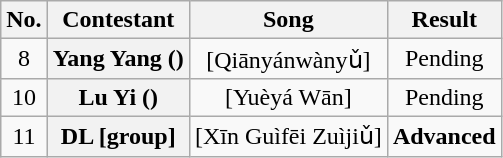<table class="wikitable plainrowheaders" style="text-align:center;">
<tr>
<th scope="col">No.</th>
<th scope="col">Contestant</th>
<th scope="col">Song</th>
<th scope="col">Result</th>
</tr>
<tr>
<td>8</td>
<th scope="row">Yang Yang ()</th>
<td> [Qiānyánwànyǔ]</td>
<td>Pending</td>
</tr>
<tr>
<td>10</td>
<th scope="row">Lu Yi ()</th>
<td> [Yuèyá Wān]</td>
<td>Pending</td>
</tr>
<tr>
<td>11</td>
<th scope="row">DL [group]</th>
<td> [Xīn Guìfēi Zuìjiǔ]</td>
<td><strong>Advanced</strong></td>
</tr>
</table>
